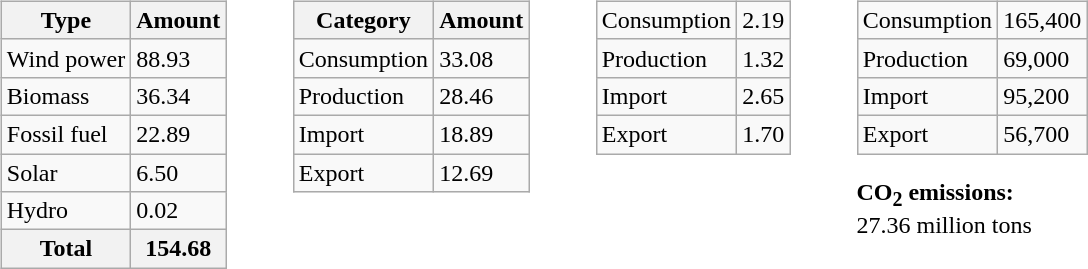<table>
<tr>
<td><br><table class=wikitable>
<tr>
<th>Type</th>
<th>Amount</th>
</tr>
<tr>
<td>Wind power</td>
<td>88.93</td>
</tr>
<tr>
<td>Biomass</td>
<td>36.34</td>
</tr>
<tr>
<td>Fossil fuel</td>
<td>22.89</td>
</tr>
<tr>
<td>Solar</td>
<td>6.50</td>
</tr>
<tr>
<td>Hydro</td>
<td>0.02</td>
</tr>
<tr>
<th>Total</th>
<th>154.68</th>
</tr>
</table>
</td>
<td width=15em>     </td>
<td valign=top><br><table class=wikitable>
<tr>
<th>Category</th>
<th>Amount</th>
</tr>
<tr>
<td>Consumption</td>
<td>33.08</td>
</tr>
<tr>
<td>Production</td>
<td>28.46</td>
</tr>
<tr>
<td>Import</td>
<td>18.89</td>
</tr>
<tr>
<td>Export</td>
<td>12.69</td>
</tr>
</table>
</td>
<td width=15em>     </td>
<td valign=top><br><table class=wikitable>
<tr>
<td>Consumption</td>
<td>2.19</td>
</tr>
<tr>
<td>Production</td>
<td>1.32</td>
</tr>
<tr>
<td>Import</td>
<td>2.65</td>
</tr>
<tr>
<td>Export</td>
<td>1.70</td>
</tr>
</table>
</td>
<td width=15em>     </td>
<td valign=top><br><table class=wikitable>
<tr>
<td>Consumption</td>
<td>165,400</td>
</tr>
<tr>
<td>Production</td>
<td>69,000</td>
</tr>
<tr>
<td>Import</td>
<td>95,200</td>
</tr>
<tr>
<td>Export</td>
<td>56,700</td>
</tr>
</table>
<strong>CO<sub>2</sub> emissions:</strong><br>27.36 million tons</td>
</tr>
</table>
